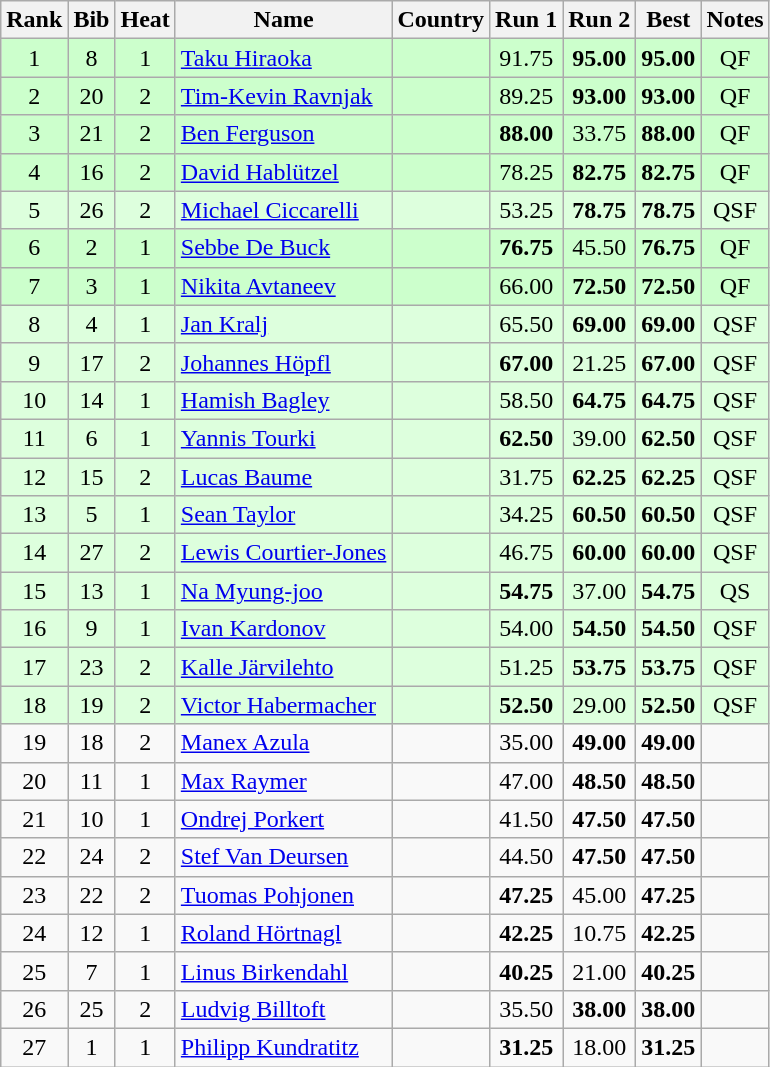<table class="wikitable sortable" style="text-align:center">
<tr>
<th>Rank</th>
<th>Bib</th>
<th>Heat</th>
<th>Name</th>
<th>Country</th>
<th>Run 1</th>
<th>Run 2</th>
<th>Best</th>
<th>Notes</th>
</tr>
<tr bgcolor=ccffcc>
<td>1</td>
<td>8</td>
<td>1</td>
<td align=left><a href='#'>Taku Hiraoka</a></td>
<td align=left></td>
<td>91.75</td>
<td><strong>95.00</strong></td>
<td><strong>95.00</strong></td>
<td>QF</td>
</tr>
<tr bgcolor=ccffcc>
<td>2</td>
<td>20</td>
<td>2</td>
<td align=left><a href='#'>Tim-Kevin Ravnjak</a></td>
<td align=left></td>
<td>89.25</td>
<td><strong>93.00</strong></td>
<td><strong>93.00</strong></td>
<td>QF</td>
</tr>
<tr bgcolor=ccffcc>
<td>3</td>
<td>21</td>
<td>2</td>
<td align=left><a href='#'>Ben Ferguson</a></td>
<td align=left></td>
<td><strong>88.00</strong></td>
<td>33.75</td>
<td><strong>88.00</strong></td>
<td>QF</td>
</tr>
<tr bgcolor=ccffcc>
<td>4</td>
<td>16</td>
<td>2</td>
<td align=left><a href='#'>David Hablützel</a></td>
<td align=left></td>
<td>78.25</td>
<td><strong>82.75</strong></td>
<td><strong>82.75</strong></td>
<td>QF</td>
</tr>
<tr bgcolor=ddffdd>
<td>5</td>
<td>26</td>
<td>2</td>
<td align=left><a href='#'>Michael Ciccarelli</a></td>
<td align=left></td>
<td>53.25</td>
<td><strong>78.75</strong></td>
<td><strong>78.75</strong></td>
<td>QSF</td>
</tr>
<tr bgcolor=ccffcc>
<td>6</td>
<td>2</td>
<td>1</td>
<td align=left><a href='#'>Sebbe De Buck</a></td>
<td align=left></td>
<td><strong>76.75</strong></td>
<td>45.50</td>
<td><strong>76.75</strong></td>
<td>QF</td>
</tr>
<tr bgcolor=ccffcc>
<td>7</td>
<td>3</td>
<td>1</td>
<td align=left><a href='#'>Nikita Avtaneev</a></td>
<td align=left></td>
<td>66.00</td>
<td><strong>72.50</strong></td>
<td><strong>72.50</strong></td>
<td>QF</td>
</tr>
<tr bgcolor=ddffdd>
<td>8</td>
<td>4</td>
<td>1</td>
<td align=left><a href='#'>Jan Kralj</a></td>
<td align=left></td>
<td>65.50</td>
<td><strong>69.00</strong></td>
<td><strong>69.00</strong></td>
<td>QSF</td>
</tr>
<tr bgcolor=ddffdd>
<td>9</td>
<td>17</td>
<td>2</td>
<td align=left><a href='#'>Johannes Höpfl</a></td>
<td align=left></td>
<td><strong>67.00</strong></td>
<td>21.25</td>
<td><strong>67.00</strong></td>
<td>QSF</td>
</tr>
<tr bgcolor=ddffdd>
<td>10</td>
<td>14</td>
<td>1</td>
<td align=left><a href='#'>Hamish Bagley</a></td>
<td align=left></td>
<td>58.50</td>
<td><strong>64.75</strong></td>
<td><strong>64.75</strong></td>
<td>QSF</td>
</tr>
<tr bgcolor=ddffdd>
<td>11</td>
<td>6</td>
<td>1</td>
<td align=left><a href='#'>Yannis Tourki</a></td>
<td align=left></td>
<td><strong>62.50</strong></td>
<td>39.00</td>
<td><strong>62.50</strong></td>
<td>QSF</td>
</tr>
<tr bgcolor=ddffdd>
<td>12</td>
<td>15</td>
<td>2</td>
<td align=left><a href='#'>Lucas Baume</a></td>
<td align=left></td>
<td>31.75</td>
<td><strong>62.25</strong></td>
<td><strong>62.25</strong></td>
<td>QSF</td>
</tr>
<tr bgcolor=ddffdd>
<td>13</td>
<td>5</td>
<td>1</td>
<td align=left><a href='#'>Sean Taylor</a></td>
<td align=left></td>
<td>34.25</td>
<td><strong>60.50</strong></td>
<td><strong>60.50</strong></td>
<td>QSF</td>
</tr>
<tr bgcolor=ddffdd>
<td>14</td>
<td>27</td>
<td>2</td>
<td align=left><a href='#'>Lewis Courtier-Jones</a></td>
<td align=left></td>
<td>46.75</td>
<td><strong>60.00</strong></td>
<td><strong>60.00</strong></td>
<td>QSF</td>
</tr>
<tr bgcolor=ddffdd>
<td>15</td>
<td>13</td>
<td>1</td>
<td align=left><a href='#'>Na Myung-joo</a></td>
<td align=left></td>
<td><strong>54.75</strong></td>
<td>37.00</td>
<td><strong>54.75</strong></td>
<td>QS</td>
</tr>
<tr bgcolor=ddffdd>
<td>16</td>
<td>9</td>
<td>1</td>
<td align=left><a href='#'>Ivan Kardonov</a></td>
<td align=left></td>
<td>54.00</td>
<td><strong>54.50</strong></td>
<td><strong>54.50</strong></td>
<td>QSF</td>
</tr>
<tr bgcolor=ddffdd>
<td>17</td>
<td>23</td>
<td>2</td>
<td align=left><a href='#'>Kalle Järvilehto</a></td>
<td align=left></td>
<td>51.25</td>
<td><strong>53.75</strong></td>
<td><strong>53.75</strong></td>
<td>QSF</td>
</tr>
<tr bgcolor=ddffdd>
<td>18</td>
<td>19</td>
<td>2</td>
<td align=left><a href='#'>Victor Habermacher</a></td>
<td align=left></td>
<td><strong>52.50</strong></td>
<td>29.00</td>
<td><strong>52.50</strong></td>
<td>QSF</td>
</tr>
<tr>
<td>19</td>
<td>18</td>
<td>2</td>
<td align=left><a href='#'>Manex Azula</a></td>
<td align=left></td>
<td>35.00</td>
<td><strong>49.00</strong></td>
<td><strong>49.00</strong></td>
<td></td>
</tr>
<tr>
<td>20</td>
<td>11</td>
<td>1</td>
<td align=left><a href='#'>Max Raymer</a></td>
<td align=left></td>
<td>47.00</td>
<td><strong>48.50</strong></td>
<td><strong>48.50</strong></td>
<td></td>
</tr>
<tr>
<td>21</td>
<td>10</td>
<td>1</td>
<td align=left><a href='#'>Ondrej Porkert</a></td>
<td align=left></td>
<td>41.50</td>
<td><strong>47.50</strong></td>
<td><strong>47.50</strong></td>
<td></td>
</tr>
<tr>
<td>22</td>
<td>24</td>
<td>2</td>
<td align=left><a href='#'>Stef Van Deursen</a></td>
<td align=left></td>
<td>44.50</td>
<td><strong>47.50</strong></td>
<td><strong>47.50</strong></td>
<td></td>
</tr>
<tr>
<td>23</td>
<td>22</td>
<td>2</td>
<td align=left><a href='#'>Tuomas Pohjonen</a></td>
<td align=left></td>
<td><strong>47.25</strong></td>
<td>45.00</td>
<td><strong>47.25</strong></td>
<td></td>
</tr>
<tr>
<td>24</td>
<td>12</td>
<td>1</td>
<td align=left><a href='#'>Roland Hörtnagl</a></td>
<td align=left></td>
<td><strong>42.25</strong></td>
<td>10.75</td>
<td><strong>42.25</strong></td>
<td></td>
</tr>
<tr>
<td>25</td>
<td>7</td>
<td>1</td>
<td align=left><a href='#'>Linus Birkendahl</a></td>
<td align=left></td>
<td><strong>40.25</strong></td>
<td>21.00</td>
<td><strong>40.25</strong></td>
<td></td>
</tr>
<tr>
<td>26</td>
<td>25</td>
<td>2</td>
<td align=left><a href='#'>Ludvig Billtoft</a></td>
<td align=left></td>
<td>35.50</td>
<td><strong>38.00</strong></td>
<td><strong>38.00</strong></td>
<td></td>
</tr>
<tr>
<td>27</td>
<td>1</td>
<td>1</td>
<td align=left><a href='#'>Philipp Kundratitz</a></td>
<td align=left></td>
<td><strong>31.25</strong></td>
<td>18.00</td>
<td><strong>31.25</strong></td>
<td></td>
</tr>
</table>
